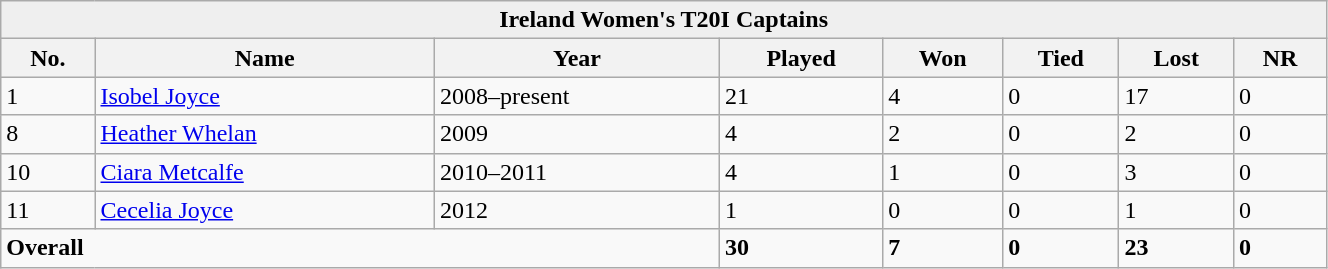<table class="wikitable" style="width:70%;">
<tr>
<th style="background:#efefef;" colspan="9">Ireland Women's T20I Captains</th>
</tr>
<tr style="background:#efefef;">
<th>No.</th>
<th>Name</th>
<th>Year</th>
<th>Played</th>
<th>Won</th>
<th>Tied</th>
<th>Lost</th>
<th>NR</th>
</tr>
<tr>
<td>1</td>
<td><a href='#'>Isobel Joyce</a></td>
<td>2008–present</td>
<td>21</td>
<td>4</td>
<td>0</td>
<td>17</td>
<td>0</td>
</tr>
<tr>
<td>8</td>
<td><a href='#'>Heather Whelan</a></td>
<td>2009</td>
<td>4</td>
<td>2</td>
<td>0</td>
<td>2</td>
<td>0</td>
</tr>
<tr>
<td>10</td>
<td><a href='#'>Ciara Metcalfe</a></td>
<td>2010–2011</td>
<td>4</td>
<td>1</td>
<td>0</td>
<td>3</td>
<td>0</td>
</tr>
<tr>
<td>11</td>
<td><a href='#'>Cecelia Joyce</a></td>
<td>2012</td>
<td>1</td>
<td>0</td>
<td>0</td>
<td>1</td>
<td>0</td>
</tr>
<tr>
<td colspan=3><strong>Overall</strong></td>
<td><strong>30</strong></td>
<td><strong>7</strong></td>
<td><strong>0</strong></td>
<td><strong>23</strong></td>
<td><strong>0</strong></td>
</tr>
</table>
